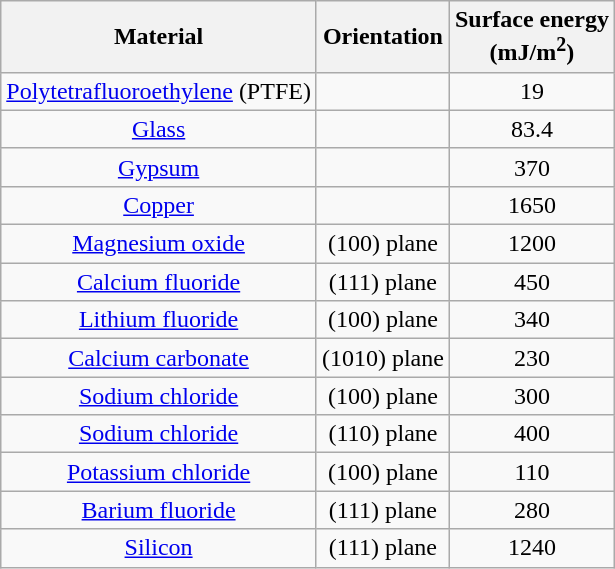<table class="wikitable" style="text-align:center;">
<tr>
<th>Material</th>
<th>Orientation</th>
<th>Surface energy <br>(mJ/m<sup>2</sup>)</th>
</tr>
<tr>
<td><a href='#'>Polytetrafluoroethylene</a> (PTFE)</td>
<td></td>
<td>19</td>
</tr>
<tr>
<td><a href='#'>Glass</a></td>
<td></td>
<td>83.4</td>
</tr>
<tr>
<td><a href='#'>Gypsum</a></td>
<td></td>
<td>370</td>
</tr>
<tr>
<td><a href='#'>Copper</a></td>
<td></td>
<td>1650</td>
</tr>
<tr>
<td><a href='#'>Magnesium oxide</a></td>
<td>(100) plane</td>
<td>1200</td>
</tr>
<tr>
<td><a href='#'>Calcium fluoride</a></td>
<td>(111) plane</td>
<td>450</td>
</tr>
<tr>
<td><a href='#'>Lithium fluoride</a></td>
<td>(100) plane</td>
<td>340</td>
</tr>
<tr>
<td><a href='#'>Calcium carbonate</a></td>
<td>(1010) plane</td>
<td>230</td>
</tr>
<tr>
<td><a href='#'>Sodium chloride</a></td>
<td>(100) plane</td>
<td>300</td>
</tr>
<tr>
<td><a href='#'>Sodium chloride</a></td>
<td>(110) plane</td>
<td>400</td>
</tr>
<tr>
<td><a href='#'>Potassium chloride</a></td>
<td>(100) plane</td>
<td>110</td>
</tr>
<tr>
<td><a href='#'>Barium fluoride</a></td>
<td>(111) plane</td>
<td>280</td>
</tr>
<tr>
<td><a href='#'>Silicon</a></td>
<td>(111) plane</td>
<td>1240</td>
</tr>
</table>
